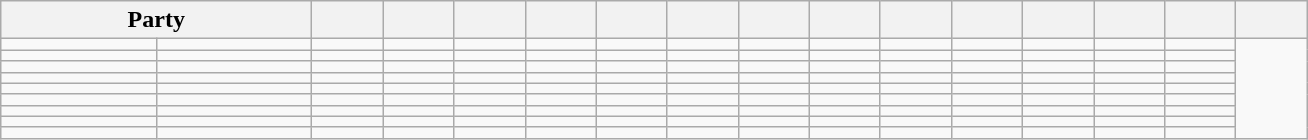<table class="wikitable">
<tr>
<th scope="col" width="200" colspan=2>Party</th>
<th scope="col" width="40"></th>
<th scope="col" width="40"></th>
<th scope="col" width="40"></th>
<th scope="col" width="40"></th>
<th scope="col" width="40"></th>
<th scope="col" width="40"></th>
<th scope="col" width="40"></th>
<th scope="col" width="40"></th>
<th scope="col" width="40"></th>
<th scope="col" width="40"></th>
<th scope="col" width="40"></th>
<th scope="col" width="40"></th>
<th scope="col" width="40"></th>
<th scope="col" width="40"></th>
</tr>
<tr>
<td></td>
<td></td>
<td></td>
<td></td>
<td></td>
<td></td>
<td></td>
<td></td>
<td></td>
<td></td>
<td></td>
<td></td>
<td></td>
<td></td>
<td></td>
</tr>
<tr>
<td></td>
<td></td>
<td></td>
<td></td>
<td></td>
<td></td>
<td></td>
<td></td>
<td></td>
<td></td>
<td></td>
<td></td>
<td></td>
<td></td>
<td></td>
</tr>
<tr>
<td></td>
<td></td>
<td></td>
<td></td>
<td></td>
<td></td>
<td></td>
<td></td>
<td></td>
<td></td>
<td></td>
<td></td>
<td></td>
<td></td>
<td></td>
</tr>
<tr>
<td></td>
<td></td>
<td></td>
<td></td>
<td></td>
<td></td>
<td></td>
<td></td>
<td></td>
<td></td>
<td></td>
<td></td>
<td></td>
<td></td>
<td></td>
</tr>
<tr>
<td></td>
<td></td>
<td></td>
<td></td>
<td></td>
<td></td>
<td></td>
<td></td>
<td></td>
<td></td>
<td></td>
<td></td>
<td></td>
<td></td>
<td></td>
</tr>
<tr>
<td></td>
<td></td>
<td></td>
<td></td>
<td></td>
<td></td>
<td></td>
<td></td>
<td></td>
<td></td>
<td></td>
<td></td>
<td></td>
<td></td>
<td></td>
</tr>
<tr>
<td></td>
<td></td>
<td></td>
<td></td>
<td></td>
<td></td>
<td></td>
<td></td>
<td></td>
<td></td>
<td></td>
<td></td>
<td></td>
<td></td>
<td></td>
</tr>
<tr>
<td></td>
<td></td>
<td></td>
<td></td>
<td></td>
<td></td>
<td></td>
<td></td>
<td></td>
<td></td>
<td></td>
<td></td>
<td></td>
<td></td>
<td></td>
</tr>
<tr>
<td></td>
<td></td>
<td></td>
<td></td>
<td></td>
<td></td>
<td></td>
<td></td>
<td></td>
<td></td>
<td></td>
<td></td>
<td></td>
<td></td>
<td></td>
</tr>
</table>
